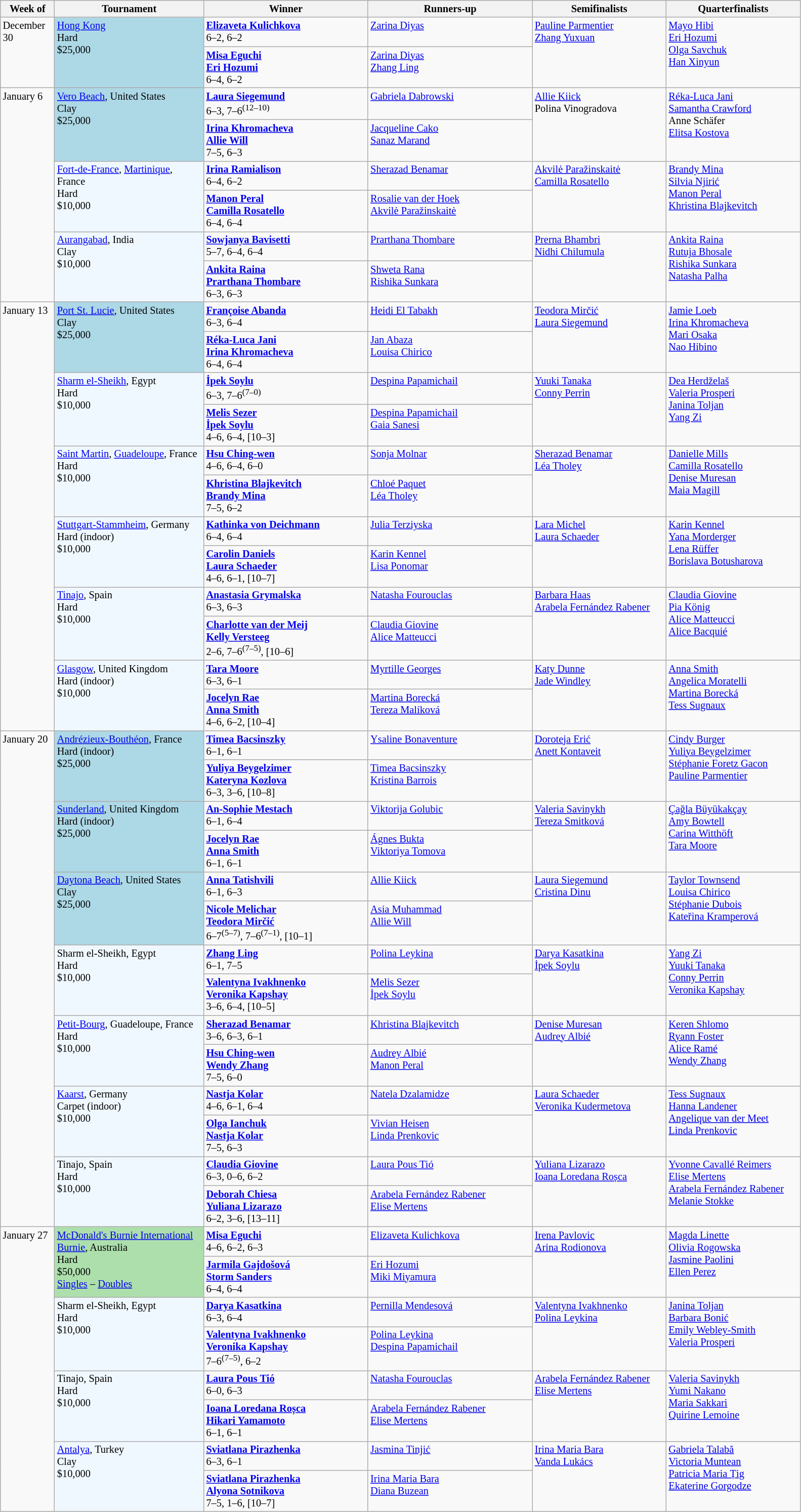<table class="wikitable" style="font-size:85%;">
<tr>
<th width="65">Week of</th>
<th style="width:190px;">Tournament</th>
<th style="width:210px;">Winner</th>
<th style="width:210px;">Runners-up</th>
<th style="width:170px;">Semifinalists</th>
<th style="width:170px;">Quarterfinalists</th>
</tr>
<tr valign=top>
<td rowspan=2>December 30</td>
<td rowspan="2" style="background:lightblue;"><a href='#'>Hong Kong</a> <br> Hard <br> $25,000 <br> </td>
<td> <strong><a href='#'>Elizaveta Kulichkova</a></strong> <br> 6–2, 6–2</td>
<td> <a href='#'>Zarina Diyas</a></td>
<td rowspan=2> <a href='#'>Pauline Parmentier</a> <br>  <a href='#'>Zhang Yuxuan</a></td>
<td rowspan=2> <a href='#'>Mayo Hibi</a> <br>  <a href='#'>Eri Hozumi</a> <br>  <a href='#'>Olga Savchuk</a> <br>  <a href='#'>Han Xinyun</a></td>
</tr>
<tr valign=top>
<td> <strong><a href='#'>Misa Eguchi</a> <br>  <a href='#'>Eri Hozumi</a></strong> <br> 6–4, 6–2</td>
<td> <a href='#'>Zarina Diyas</a> <br>  <a href='#'>Zhang Ling</a></td>
</tr>
<tr valign=top>
<td rowspan=6>January 6</td>
<td rowspan="2" style="background:lightblue;"><a href='#'>Vero Beach</a>, United States <br> Clay <br> $25,000 <br> </td>
<td> <strong><a href='#'>Laura Siegemund</a></strong> <br> 6–3, 7–6<sup>(12–10)</sup></td>
<td> <a href='#'>Gabriela Dabrowski</a></td>
<td rowspan=2> <a href='#'>Allie Kiick</a> <br>  Polina Vinogradova</td>
<td rowspan=2> <a href='#'>Réka-Luca Jani</a> <br>  <a href='#'>Samantha Crawford</a> <br>  Anne Schäfer <br>  <a href='#'>Elitsa Kostova</a></td>
</tr>
<tr valign=top>
<td> <strong><a href='#'>Irina Khromacheva</a> <br>  <a href='#'>Allie Will</a></strong> <br> 7–5, 6–3</td>
<td> <a href='#'>Jacqueline Cako</a> <br>  <a href='#'>Sanaz Marand</a></td>
</tr>
<tr valign=top>
<td rowspan="2" style="background:#f0f8ff;"><a href='#'>Fort-de-France</a>, <a href='#'>Martinique</a>, France <br> Hard <br> $10,000 <br> </td>
<td> <strong><a href='#'>Irina Ramialison</a></strong> <br> 6–4, 6–2</td>
<td> <a href='#'>Sherazad Benamar</a></td>
<td rowspan=2> <a href='#'>Akvilė Paražinskaitė</a> <br>  <a href='#'>Camilla Rosatello</a></td>
<td rowspan=2> <a href='#'>Brandy Mina</a> <br>  <a href='#'>Silvia Njirić</a> <br>  <a href='#'>Manon Peral</a> <br>  <a href='#'>Khristina Blajkevitch</a></td>
</tr>
<tr valign=top>
<td> <strong><a href='#'>Manon Peral</a> <br>  <a href='#'>Camilla Rosatello</a></strong> <br> 6–4, 6–4</td>
<td> <a href='#'>Rosalie van der Hoek</a> <br>  <a href='#'>Akvilė Paražinskaitė</a></td>
</tr>
<tr valign=top>
<td rowspan="2" style="background:#f0f8ff;"><a href='#'>Aurangabad</a>, India <br> Clay <br> $10,000 <br> </td>
<td> <strong><a href='#'>Sowjanya Bavisetti</a></strong> <br> 5–7, 6–4, 6–4</td>
<td> <a href='#'>Prarthana Thombare</a></td>
<td rowspan=2> <a href='#'>Prerna Bhambri</a> <br>  <a href='#'>Nidhi Chilumula</a></td>
<td rowspan=2> <a href='#'>Ankita Raina</a> <br>  <a href='#'>Rutuja Bhosale</a> <br>  <a href='#'>Rishika Sunkara</a> <br>  <a href='#'>Natasha Palha</a></td>
</tr>
<tr valign=top>
<td> <strong><a href='#'>Ankita Raina</a> <br>  <a href='#'>Prarthana Thombare</a></strong> <br> 6–3, 6–3</td>
<td> <a href='#'>Shweta Rana</a> <br>  <a href='#'>Rishika Sunkara</a></td>
</tr>
<tr valign=top>
<td rowspan=12>January 13</td>
<td rowspan="2" style="background:lightblue;"><a href='#'>Port St. Lucie</a>, United States <br> Clay <br> $25,000 <br>  </td>
<td> <strong><a href='#'>Françoise Abanda</a></strong> <br> 6–3, 6–4</td>
<td> <a href='#'>Heidi El Tabakh</a></td>
<td rowspan=2> <a href='#'>Teodora Mirčić</a> <br>  <a href='#'>Laura Siegemund</a></td>
<td rowspan=2> <a href='#'>Jamie Loeb</a> <br>  <a href='#'>Irina Khromacheva</a> <br>  <a href='#'>Mari Osaka</a> <br>  <a href='#'>Nao Hibino</a></td>
</tr>
<tr valign=top>
<td> <strong><a href='#'>Réka-Luca Jani</a> <br>  <a href='#'>Irina Khromacheva</a></strong> <br> 6–4, 6–4</td>
<td> <a href='#'>Jan Abaza</a> <br>  <a href='#'>Louisa Chirico</a></td>
</tr>
<tr valign=top>
<td rowspan="2" style="background:#f0f8ff;"><a href='#'>Sharm el-Sheikh</a>, Egypt <br> Hard <br> $10,000 <br> </td>
<td> <strong><a href='#'>İpek Soylu</a></strong> <br> 6–3, 7–6<sup>(7–0)</sup></td>
<td> <a href='#'>Despina Papamichail</a></td>
<td rowspan=2> <a href='#'>Yuuki Tanaka</a> <br>  <a href='#'>Conny Perrin</a></td>
<td rowspan=2> <a href='#'>Dea Herdželaš</a> <br>  <a href='#'>Valeria Prosperi</a> <br>  <a href='#'>Janina Toljan</a> <br>  <a href='#'>Yang Zi</a></td>
</tr>
<tr valign=top>
<td> <strong><a href='#'>Melis Sezer</a> <br>  <a href='#'>İpek Soylu</a></strong> <br> 4–6, 6–4, [10–3]</td>
<td> <a href='#'>Despina Papamichail</a> <br>  <a href='#'>Gaia Sanesi</a></td>
</tr>
<tr valign=top>
<td rowspan="2" style="background:#f0f8ff;"><a href='#'>Saint Martin</a>, <a href='#'>Guadeloupe</a>, France <br> Hard <br> $10,000 <br> </td>
<td> <strong><a href='#'>Hsu Ching-wen</a></strong> <br> 4–6, 6–4, 6–0</td>
<td> <a href='#'>Sonja Molnar</a></td>
<td rowspan=2> <a href='#'>Sherazad Benamar</a> <br>  <a href='#'>Léa Tholey</a></td>
<td rowspan=2> <a href='#'>Danielle Mills</a> <br>  <a href='#'>Camilla Rosatello</a> <br>  <a href='#'>Denise Muresan</a> <br>  <a href='#'>Maia Magill</a></td>
</tr>
<tr valign=top>
<td> <strong><a href='#'>Khristina Blajkevitch</a> <br>  <a href='#'>Brandy Mina</a></strong> <br> 7–5, 6–2</td>
<td> <a href='#'>Chloé Paquet</a> <br>  <a href='#'>Léa Tholey</a></td>
</tr>
<tr valign=top>
<td rowspan="2" style="background:#f0f8ff;"><a href='#'>Stuttgart-Stammheim</a>, Germany <br> Hard (indoor) <br> $10,000 <br> </td>
<td> <strong><a href='#'>Kathinka von Deichmann</a></strong> <br> 6–4, 6–4</td>
<td> <a href='#'>Julia Terziyska</a></td>
<td rowspan=2> <a href='#'>Lara Michel</a> <br>  <a href='#'>Laura Schaeder</a></td>
<td rowspan=2> <a href='#'>Karin Kennel</a> <br>  <a href='#'>Yana Morderger</a> <br>  <a href='#'>Lena Rüffer</a> <br>  <a href='#'>Borislava Botusharova</a></td>
</tr>
<tr valign=top>
<td> <strong><a href='#'>Carolin Daniels</a> <br>  <a href='#'>Laura Schaeder</a></strong> <br> 4–6, 6–1, [10–7]</td>
<td> <a href='#'>Karin Kennel</a> <br>  <a href='#'>Lisa Ponomar</a></td>
</tr>
<tr valign=top>
<td rowspan="2" style="background:#f0f8ff;"><a href='#'>Tinajo</a>, Spain <br> Hard <br> $10,000 <br> </td>
<td> <strong><a href='#'>Anastasia Grymalska</a></strong> <br> 6–3, 6–3</td>
<td> <a href='#'>Natasha Fourouclas</a></td>
<td rowspan=2> <a href='#'>Barbara Haas</a> <br>  <a href='#'>Arabela Fernández Rabener</a></td>
<td rowspan=2> <a href='#'>Claudia Giovine</a> <br>  <a href='#'>Pia König</a> <br>  <a href='#'>Alice Matteucci</a> <br>  <a href='#'>Alice Bacquié</a></td>
</tr>
<tr valign=top>
<td> <strong><a href='#'>Charlotte van der Meij</a> <br>  <a href='#'>Kelly Versteeg</a></strong> <br> 2–6, 7–6<sup>(7–5)</sup>, [10–6]</td>
<td> <a href='#'>Claudia Giovine</a> <br>  <a href='#'>Alice Matteucci</a></td>
</tr>
<tr valign=top>
<td rowspan="2" style="background:#f0f8ff;"><a href='#'>Glasgow</a>, United Kingdom <br> Hard (indoor) <br> $10,000 <br> </td>
<td> <strong><a href='#'>Tara Moore</a></strong> <br> 6–3, 6–1</td>
<td> <a href='#'>Myrtille Georges</a></td>
<td rowspan=2> <a href='#'>Katy Dunne</a> <br>  <a href='#'>Jade Windley</a></td>
<td rowspan=2> <a href='#'>Anna Smith</a> <br>  <a href='#'>Angelica Moratelli</a> <br>  <a href='#'>Martina Borecká</a> <br>  <a href='#'>Tess Sugnaux</a></td>
</tr>
<tr valign=top>
<td> <strong><a href='#'>Jocelyn Rae</a> <br>  <a href='#'>Anna Smith</a></strong> <br> 4–6, 6–2, [10–4]</td>
<td> <a href='#'>Martina Borecká</a> <br>  <a href='#'>Tereza Malíková</a></td>
</tr>
<tr valign=top>
<td rowspan=14>January 20</td>
<td rowspan="2" style="background:lightblue;"><a href='#'>Andrézieux-Bouthéon</a>, France <br> Hard (indoor) <br> $25,000 <br>  </td>
<td> <strong><a href='#'>Timea Bacsinszky</a></strong> <br> 6–1, 6–1</td>
<td> <a href='#'>Ysaline Bonaventure</a></td>
<td rowspan=2> <a href='#'>Doroteja Erić</a> <br>  <a href='#'>Anett Kontaveit</a></td>
<td rowspan=2> <a href='#'>Cindy Burger</a> <br>  <a href='#'>Yuliya Beygelzimer</a> <br>  <a href='#'>Stéphanie Foretz Gacon</a> <br>  <a href='#'>Pauline Parmentier</a></td>
</tr>
<tr valign=top>
<td> <strong><a href='#'>Yuliya Beygelzimer</a> <br>  <a href='#'>Kateryna Kozlova</a></strong> <br> 6–3, 3–6, [10–8]</td>
<td> <a href='#'>Timea Bacsinszky</a> <br>  <a href='#'>Kristina Barrois</a></td>
</tr>
<tr valign=top>
<td rowspan="2" style="background:lightblue;"><a href='#'>Sunderland</a>, United Kingdom <br> Hard (indoor) <br> $25,000 <br>  </td>
<td> <strong><a href='#'>An-Sophie Mestach</a></strong> <br> 6–1, 6–4</td>
<td> <a href='#'>Viktorija Golubic</a></td>
<td rowspan=2> <a href='#'>Valeria Savinykh</a> <br>  <a href='#'>Tereza Smitková</a></td>
<td rowspan=2> <a href='#'>Çağla Büyükakçay</a> <br>  <a href='#'>Amy Bowtell</a> <br>  <a href='#'>Carina Witthöft</a> <br>  <a href='#'>Tara Moore</a></td>
</tr>
<tr valign=top>
<td> <strong><a href='#'>Jocelyn Rae</a> <br>  <a href='#'>Anna Smith</a></strong> <br> 6–1, 6–1</td>
<td> <a href='#'>Ágnes Bukta</a> <br>  <a href='#'>Viktoriya Tomova</a></td>
</tr>
<tr valign=top>
<td rowspan="2" style="background:lightblue;"><a href='#'>Daytona Beach</a>, United States <br> Clay <br> $25,000 <br>  </td>
<td> <strong><a href='#'>Anna Tatishvili</a></strong> <br> 6–1, 6–3</td>
<td> <a href='#'>Allie Kiick</a></td>
<td rowspan=2> <a href='#'>Laura Siegemund</a> <br>  <a href='#'>Cristina Dinu</a></td>
<td rowspan=2> <a href='#'>Taylor Townsend</a> <br>  <a href='#'>Louisa Chirico</a> <br>  <a href='#'>Stéphanie Dubois</a> <br>  <a href='#'>Kateřina Kramperová</a></td>
</tr>
<tr valign=top>
<td> <strong><a href='#'>Nicole Melichar</a> <br>  <a href='#'>Teodora Mirčić</a></strong> <br> 6–7<sup>(5–7)</sup>, 7–6<sup>(7–1)</sup>, [10–1]</td>
<td> <a href='#'>Asia Muhammad</a> <br>  <a href='#'>Allie Will</a></td>
</tr>
<tr valign=top>
<td rowspan="2" style="background:#f0f8ff;">Sharm el-Sheikh, Egypt <br> Hard <br> $10,000 <br> </td>
<td> <strong><a href='#'>Zhang Ling</a></strong> <br> 6–1, 7–5</td>
<td> <a href='#'>Polina Leykina</a></td>
<td rowspan=2> <a href='#'>Darya Kasatkina</a> <br>  <a href='#'>İpek Soylu</a></td>
<td rowspan=2> <a href='#'>Yang Zi</a> <br>  <a href='#'>Yuuki Tanaka</a> <br>  <a href='#'>Conny Perrin</a> <br>  <a href='#'>Veronika Kapshay</a></td>
</tr>
<tr valign=top>
<td> <strong><a href='#'>Valentyna Ivakhnenko</a> <br>  <a href='#'>Veronika Kapshay</a></strong> <br> 3–6, 6–4, [10–5]</td>
<td> <a href='#'>Melis Sezer</a> <br>  <a href='#'>İpek Soylu</a></td>
</tr>
<tr valign=top>
<td rowspan="2" style="background:#f0f8ff;"><a href='#'>Petit-Bourg</a>, Guadeloupe, France <br> Hard <br> $10,000 <br> </td>
<td> <strong><a href='#'>Sherazad Benamar</a></strong> <br> 3–6, 6–3, 6–1</td>
<td> <a href='#'>Khristina Blajkevitch</a></td>
<td rowspan=2> <a href='#'>Denise Muresan</a> <br>  <a href='#'>Audrey Albié</a></td>
<td rowspan=2> <a href='#'>Keren Shlomo</a> <br>  <a href='#'>Ryann Foster</a> <br>  <a href='#'>Alice Ramé</a> <br>  <a href='#'>Wendy Zhang</a></td>
</tr>
<tr valign=top>
<td> <strong><a href='#'>Hsu Ching-wen</a> <br>  <a href='#'>Wendy Zhang</a></strong> <br> 7–5, 6–0</td>
<td> <a href='#'>Audrey Albié</a> <br>  <a href='#'>Manon Peral</a></td>
</tr>
<tr valign=top>
<td rowspan="2" style="background:#f0f8ff;"><a href='#'>Kaarst</a>, Germany <br> Carpet (indoor) <br> $10,000 <br> </td>
<td> <strong><a href='#'>Nastja Kolar</a></strong> <br> 4–6, 6–1, 6–4</td>
<td> <a href='#'>Natela Dzalamidze</a></td>
<td rowspan=2> <a href='#'>Laura Schaeder</a> <br>  <a href='#'>Veronika Kudermetova</a></td>
<td rowspan=2> <a href='#'>Tess Sugnaux</a> <br>  <a href='#'>Hanna Landener</a> <br>  <a href='#'>Angelique van der Meet</a> <br>  <a href='#'>Linda Prenkovic</a></td>
</tr>
<tr valign=top>
<td> <strong><a href='#'>Olga Ianchuk</a> <br>  <a href='#'>Nastja Kolar</a></strong> <br> 7–5, 6–3</td>
<td> <a href='#'>Vivian Heisen</a> <br>  <a href='#'>Linda Prenkovic</a></td>
</tr>
<tr valign=top>
<td rowspan="2" style="background:#f0f8ff;">Tinajo, Spain <br> Hard <br> $10,000 <br> </td>
<td> <strong><a href='#'>Claudia Giovine</a></strong> <br> 6–3, 0–6, 6–2</td>
<td> <a href='#'>Laura Pous Tió</a></td>
<td rowspan=2> <a href='#'>Yuliana Lizarazo</a> <br>  <a href='#'>Ioana Loredana Roșca</a></td>
<td rowspan=2> <a href='#'>Yvonne Cavallé Reimers</a> <br>  <a href='#'>Elise Mertens</a> <br>  <a href='#'>Arabela Fernández Rabener</a> <br>  <a href='#'>Melanie Stokke</a></td>
</tr>
<tr valign=top>
<td> <strong><a href='#'>Deborah Chiesa</a> <br>  <a href='#'>Yuliana Lizarazo</a></strong> <br> 6–2, 3–6, [13–11]</td>
<td> <a href='#'>Arabela Fernández Rabener</a> <br>  <a href='#'>Elise Mertens</a></td>
</tr>
<tr valign=top>
<td rowspan=8>January 27</td>
<td rowspan="2" style="background:#addfad;"><a href='#'>McDonald's Burnie International</a> <br> <a href='#'>Burnie</a>, Australia <br> Hard <br> $50,000 <br> <a href='#'>Singles</a> – <a href='#'>Doubles</a></td>
<td> <strong><a href='#'>Misa Eguchi</a></strong> <br> 4–6, 6–2, 6–3</td>
<td> <a href='#'>Elizaveta Kulichkova</a></td>
<td rowspan=2> <a href='#'>Irena Pavlovic</a> <br>  <a href='#'>Arina Rodionova</a></td>
<td rowspan=2> <a href='#'>Magda Linette</a> <br>  <a href='#'>Olivia Rogowska</a> <br>  <a href='#'>Jasmine Paolini</a> <br>  <a href='#'>Ellen Perez</a></td>
</tr>
<tr valign=top>
<td> <strong><a href='#'>Jarmila Gajdošová</a> <br>  <a href='#'>Storm Sanders</a></strong> <br> 6–4, 6–4</td>
<td> <a href='#'>Eri Hozumi</a> <br>  <a href='#'>Miki Miyamura</a></td>
</tr>
<tr valign=top>
<td rowspan="2" style="background:#f0f8ff;">Sharm el-Sheikh, Egypt <br> Hard <br> $10,000 <br> </td>
<td> <strong><a href='#'>Darya Kasatkina</a></strong> <br> 6–3, 6–4</td>
<td> <a href='#'>Pernilla Mendesová</a></td>
<td rowspan=2> <a href='#'>Valentyna Ivakhnenko</a> <br>  <a href='#'>Polina Leykina</a></td>
<td rowspan=2> <a href='#'>Janina Toljan</a> <br>  <a href='#'>Barbara Bonić</a> <br>  <a href='#'>Emily Webley-Smith</a> <br>  <a href='#'>Valeria Prosperi</a></td>
</tr>
<tr valign=top>
<td> <strong><a href='#'>Valentyna Ivakhnenko</a> <br>  <a href='#'>Veronika Kapshay</a></strong> <br> 7–6<sup>(7–5)</sup>, 6–2</td>
<td> <a href='#'>Polina Leykina</a> <br>  <a href='#'>Despina Papamichail</a></td>
</tr>
<tr valign=top>
<td rowspan="2" style="background:#f0f8ff;">Tinajo, Spain <br> Hard <br> $10,000 <br> </td>
<td> <strong><a href='#'>Laura Pous Tió</a></strong> <br> 6–0, 6–3</td>
<td> <a href='#'>Natasha Fourouclas</a></td>
<td rowspan=2> <a href='#'>Arabela Fernández Rabener</a> <br>  <a href='#'>Elise Mertens</a></td>
<td rowspan=2> <a href='#'>Valeria Savinykh</a> <br>  <a href='#'>Yumi Nakano</a> <br>  <a href='#'>Maria Sakkari</a> <br>  <a href='#'>Quirine Lemoine</a></td>
</tr>
<tr valign=top>
<td> <strong><a href='#'>Ioana Loredana Roșca</a> <br>  <a href='#'>Hikari Yamamoto</a></strong> <br> 6–1, 6–1</td>
<td> <a href='#'>Arabela Fernández Rabener</a> <br>  <a href='#'>Elise Mertens</a></td>
</tr>
<tr valign=top>
<td rowspan="2" style="background:#f0f8ff;"><a href='#'>Antalya</a>, Turkey <br> Clay <br> $10,000 <br> </td>
<td> <strong><a href='#'>Sviatlana Pirazhenka</a></strong> <br> 6–3, 6–1</td>
<td> <a href='#'>Jasmina Tinjić</a></td>
<td rowspan=2> <a href='#'>Irina Maria Bara</a> <br>  <a href='#'>Vanda Lukács</a></td>
<td rowspan=2> <a href='#'>Gabriela Talabă</a> <br>  <a href='#'>Victoria Muntean</a> <br>  <a href='#'>Patricia Maria Țig</a> <br>  <a href='#'>Ekaterine Gorgodze</a></td>
</tr>
<tr valign=top>
<td> <strong><a href='#'>Sviatlana Pirazhenka</a> <br>  <a href='#'>Alyona Sotnikova</a></strong> <br> 7–5, 1–6, [10–7]</td>
<td> <a href='#'>Irina Maria Bara</a> <br>  <a href='#'>Diana Buzean</a></td>
</tr>
</table>
